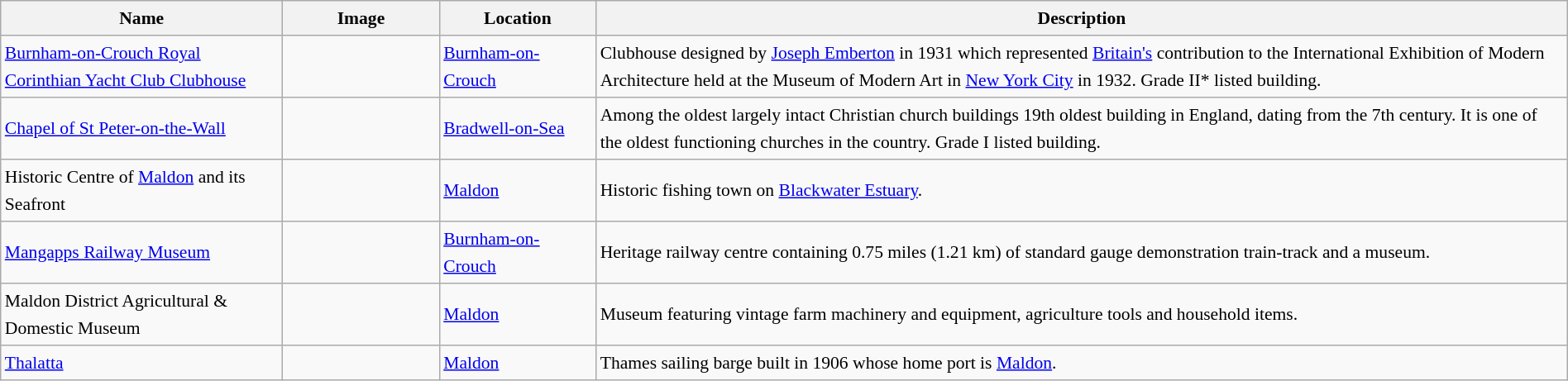<table class="wikitable sortable" style="font-size:90%;width:100%;border:0px;text-align:left;line-height:150%;">
<tr>
<th width="18%">Name</th>
<th width="10%" class="unsortable">Image</th>
<th width="10%">Location</th>
<th width="62%" class="unsortable">Description</th>
</tr>
<tr>
<td><a href='#'>Burnham-on-Crouch Royal Corinthian Yacht Club Clubhouse</a></td>
<td></td>
<td><a href='#'>Burnham-on-Crouch</a></td>
<td>Clubhouse designed by <a href='#'>Joseph Emberton</a> in 1931 which represented <a href='#'>Britain's</a> contribution to the International Exhibition of Modern Architecture held at the Museum of Modern Art in <a href='#'>New York City</a> in 1932. Grade II* listed building.</td>
</tr>
<tr>
<td><a href='#'>Chapel of St Peter-on-the-Wall</a></td>
<td></td>
<td><a href='#'>Bradwell-on-Sea</a></td>
<td>Among the oldest largely intact Christian church buildings 19th oldest building in England, dating from the 7th century. It is one of the oldest functioning churches in the country. Grade I listed building.</td>
</tr>
<tr>
<td>Historic Centre of <a href='#'>Maldon</a> and its Seafront</td>
<td></td>
<td><a href='#'>Maldon</a></td>
<td>Historic fishing town on <a href='#'>Blackwater Estuary</a>.</td>
</tr>
<tr>
<td><a href='#'>Mangapps Railway Museum</a></td>
<td></td>
<td><a href='#'>Burnham-on-Crouch</a></td>
<td>Heritage railway centre containing 0.75 miles (1.21 km) of standard gauge demonstration train-track and a museum.</td>
</tr>
<tr>
<td>Maldon District Agricultural & Domestic Museum</td>
<td></td>
<td><a href='#'>Maldon</a></td>
<td>Museum featuring vintage farm machinery and equipment, agriculture tools and household items.</td>
</tr>
<tr>
<td><a href='#'>Thalatta</a></td>
<td></td>
<td><a href='#'>Maldon</a></td>
<td>Thames sailing barge built in 1906 whose home port is <a href='#'>Maldon</a>.</td>
</tr>
<tr>
</tr>
</table>
